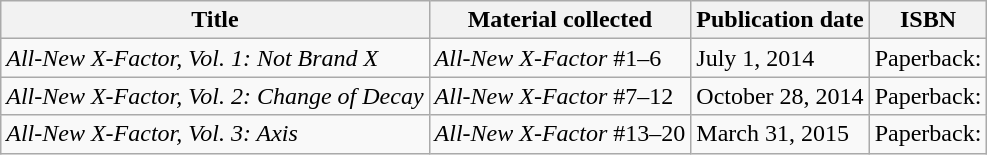<table class="wikitable">
<tr>
<th>Title</th>
<th>Material collected</th>
<th>Publication date</th>
<th>ISBN</th>
</tr>
<tr>
<td><em>All-New X-Factor, Vol. 1: Not Brand X</em></td>
<td><em>All-New X-Factor</em> #1–6</td>
<td>July 1, 2014</td>
<td>Paperback: </td>
</tr>
<tr>
<td><em>All-New X-Factor, Vol. 2: Change of Decay</em></td>
<td><em>All-New X-Factor</em> #7–12</td>
<td>October 28, 2014</td>
<td>Paperback: </td>
</tr>
<tr>
<td><em>All-New X-Factor, Vol. 3: Axis</em></td>
<td><em>All-New X-Factor</em> #13–20</td>
<td>March 31, 2015</td>
<td>Paperback: </td>
</tr>
</table>
